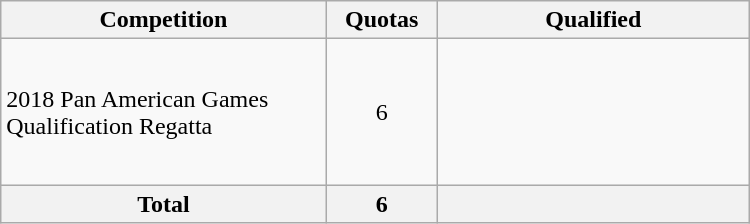<table class = "wikitable" width=500>
<tr>
<th width=300>Competition</th>
<th width=80>Quotas</th>
<th width=300>Qualified</th>
</tr>
<tr>
<td>2018 Pan American Games Qualification Regatta</td>
<td align="center">6</td>
<td><br><br><br><br><br></td>
</tr>
<tr>
<th>Total</th>
<th>6</th>
<th></th>
</tr>
</table>
